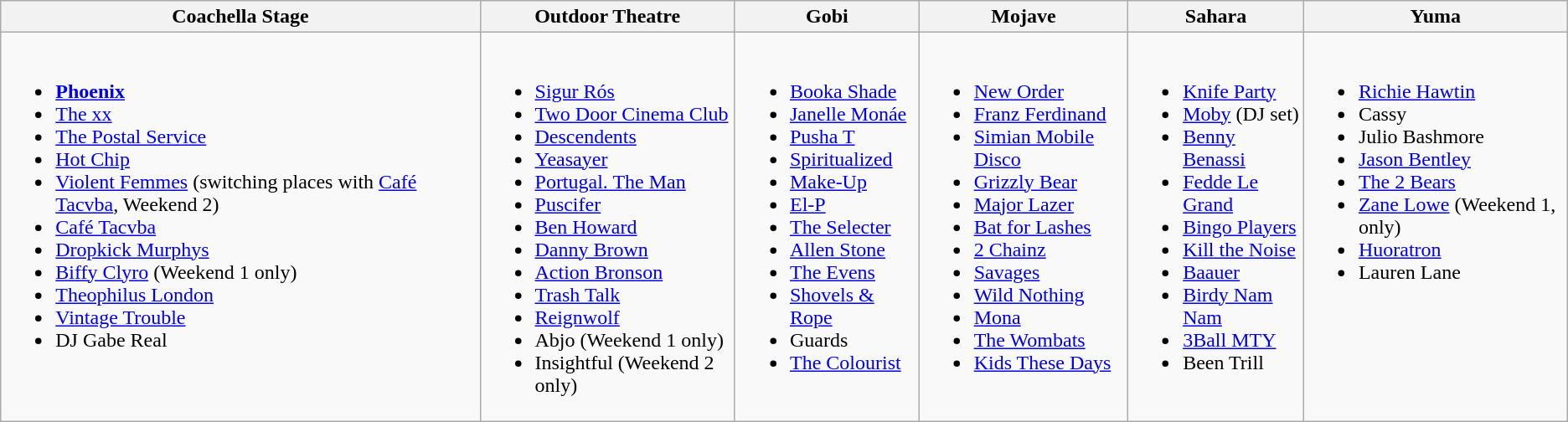<table class="wikitable">
<tr>
<th>Coachella Stage</th>
<th>Outdoor Theatre</th>
<th>Gobi</th>
<th>Mojave</th>
<th>Sahara</th>
<th>Yuma</th>
</tr>
<tr valign="top">
<td><br><ul><li><strong><a href='#'>Phoenix</a></strong></li><li><a href='#'>The xx</a></li><li><a href='#'>The Postal Service</a></li><li><a href='#'>Hot Chip</a></li><li><a href='#'>Violent Femmes</a> (switching places with <a href='#'>Café Tacvba</a>, Weekend 2)</li><li><a href='#'>Café Tacvba</a></li><li><a href='#'>Dropkick Murphys</a></li><li><a href='#'>Biffy Clyro</a> (Weekend 1 only)</li><li><a href='#'>Theophilus London</a></li><li><a href='#'>Vintage Trouble</a></li><li>DJ Gabe Real</li></ul></td>
<td><br><ul><li><a href='#'>Sigur Rós</a></li><li><a href='#'>Two Door Cinema Club</a></li><li><a href='#'>Descendents</a></li><li><a href='#'>Yeasayer</a></li><li><a href='#'>Portugal. The Man</a></li><li><a href='#'>Puscifer</a></li><li><a href='#'>Ben Howard</a></li><li><a href='#'>Danny Brown</a></li><li><a href='#'>Action Bronson</a></li><li><a href='#'>Trash Talk</a></li><li><a href='#'>Reignwolf</a></li><li>Abjo (Weekend 1 only)</li><li>Insightful (Weekend 2 only)</li></ul></td>
<td><br><ul><li><a href='#'>Booka Shade</a></li><li><a href='#'>Janelle Monáe</a></li><li><a href='#'>Pusha T</a></li><li><a href='#'>Spiritualized</a></li><li><a href='#'>Make-Up</a></li><li><a href='#'>El-P</a></li><li><a href='#'>The Selecter</a></li><li><a href='#'>Allen Stone</a></li><li><a href='#'>The Evens</a></li><li><a href='#'>Shovels & Rope</a></li><li>Guards</li><li><a href='#'>The Colourist</a></li></ul></td>
<td><br><ul><li><a href='#'>New Order</a></li><li><a href='#'>Franz Ferdinand</a></li><li><a href='#'>Simian Mobile Disco</a></li><li><a href='#'>Grizzly Bear</a></li><li><a href='#'>Major Lazer</a></li><li><a href='#'>Bat for Lashes</a></li><li><a href='#'>2 Chainz</a></li><li><a href='#'>Savages</a></li><li><a href='#'>Wild Nothing</a></li><li><a href='#'>Mona</a></li><li><a href='#'>The Wombats</a></li><li><a href='#'>Kids These Days</a></li></ul></td>
<td><br><ul><li><a href='#'>Knife Party</a></li><li><a href='#'>Moby</a> (DJ set)</li><li><a href='#'>Benny Benassi</a></li><li><a href='#'>Fedde Le Grand</a></li><li><a href='#'>Bingo Players</a></li><li><a href='#'>Kill the Noise</a></li><li><a href='#'>Baauer</a></li><li><a href='#'>Birdy Nam Nam</a></li><li><a href='#'>3Ball MTY</a></li><li>Been Trill</li></ul></td>
<td><br><ul><li><a href='#'>Richie Hawtin</a></li><li>Cassy</li><li>Julio Bashmore</li><li><a href='#'>Jason Bentley</a></li><li><a href='#'>The 2 Bears</a></li><li><a href='#'>Zane Lowe</a> (Weekend 1, only)</li><li><a href='#'>Huoratron</a></li><li>Lauren Lane</li></ul></td>
</tr>
</table>
